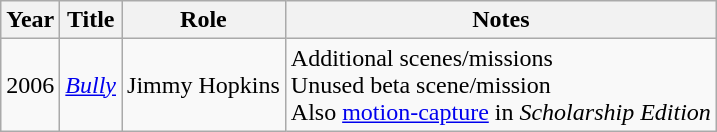<table class="wikitable sortable">
<tr>
<th>Year</th>
<th>Title</th>
<th>Role</th>
<th class="unsortable">Notes</th>
</tr>
<tr>
<td>2006</td>
<td><em><a href='#'>Bully</a></em></td>
<td rowspan="2">Jimmy Hopkins</td>
<td>Additional scenes/missions<br>Unused beta scene/mission<br>Also <a href='#'>motion-capture</a> in <em>Scholarship Edition</em></td>
</tr>
</table>
